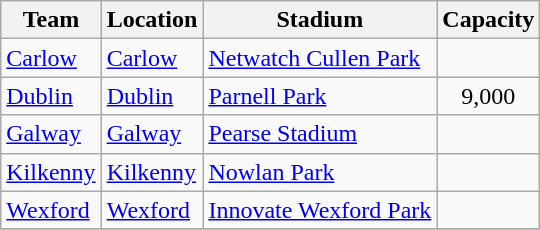<table class="wikitable sortable">
<tr>
<th>Team</th>
<th>Location</th>
<th>Stadium</th>
<th>Capacity</th>
</tr>
<tr>
<td> <a href='#'>Carlow</a></td>
<td><a href='#'>Carlow</a></td>
<td><a href='#'>Netwatch Cullen Park</a></td>
<td style="text-align:center"></td>
</tr>
<tr>
<td> <a href='#'>Dublin</a></td>
<td><a href='#'>Dublin</a></td>
<td><a href='#'>Parnell Park</a></td>
<td style="text-align:center">9,000</td>
</tr>
<tr>
<td> <a href='#'>Galway</a></td>
<td><a href='#'>Galway</a></td>
<td><a href='#'>Pearse Stadium</a></td>
<td style="text-align:center"></td>
</tr>
<tr>
<td> <a href='#'>Kilkenny</a></td>
<td><a href='#'>Kilkenny</a></td>
<td><a href='#'>Nowlan Park</a></td>
<td style="text-align:center"></td>
</tr>
<tr>
<td> <a href='#'>Wexford</a></td>
<td><a href='#'>Wexford</a></td>
<td><a href='#'>Innovate Wexford Park</a></td>
<td style="text-align:center"></td>
</tr>
<tr>
</tr>
</table>
